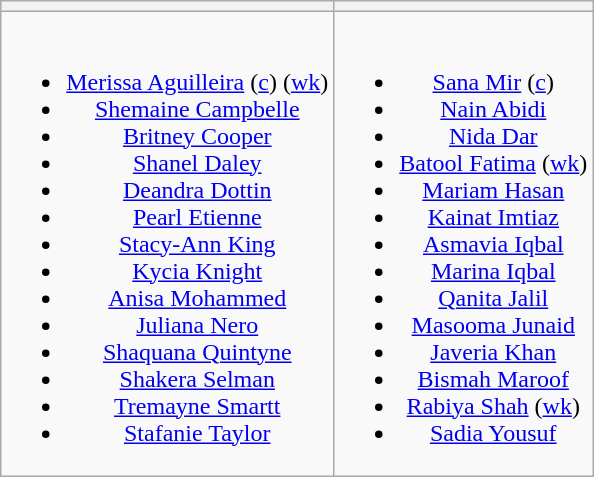<table class="wikitable" style="text-align:center">
<tr>
<th></th>
<th></th>
</tr>
<tr style="vertical-align:top">
<td><br><ul><li><a href='#'>Merissa Aguilleira</a> (<a href='#'>c</a>) (<a href='#'>wk</a>)</li><li><a href='#'>Shemaine Campbelle</a></li><li><a href='#'>Britney Cooper</a></li><li><a href='#'>Shanel Daley</a></li><li><a href='#'>Deandra Dottin</a></li><li><a href='#'>Pearl Etienne</a></li><li><a href='#'>Stacy-Ann King</a></li><li><a href='#'>Kycia Knight</a></li><li><a href='#'>Anisa Mohammed</a></li><li><a href='#'>Juliana Nero</a></li><li><a href='#'>Shaquana Quintyne</a></li><li><a href='#'>Shakera Selman</a></li><li><a href='#'>Tremayne Smartt</a></li><li><a href='#'>Stafanie Taylor</a></li></ul></td>
<td><br><ul><li><a href='#'>Sana Mir</a> (<a href='#'>c</a>)</li><li><a href='#'>Nain Abidi</a></li><li><a href='#'>Nida Dar</a></li><li><a href='#'>Batool Fatima</a> (<a href='#'>wk</a>)</li><li><a href='#'>Mariam Hasan</a></li><li><a href='#'>Kainat Imtiaz</a></li><li><a href='#'>Asmavia Iqbal</a></li><li><a href='#'>Marina Iqbal</a></li><li><a href='#'>Qanita Jalil</a></li><li><a href='#'>Masooma Junaid</a></li><li><a href='#'>Javeria Khan</a></li><li><a href='#'>Bismah Maroof</a></li><li><a href='#'>Rabiya Shah</a> (<a href='#'>wk</a>)</li><li><a href='#'>Sadia Yousuf</a></li></ul></td>
</tr>
</table>
